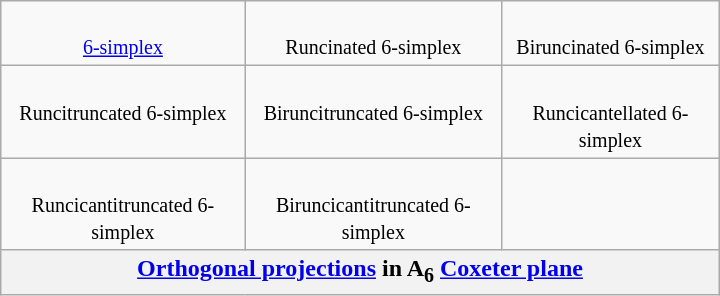<table class=wikitable align=right width=480 style="margin-left:1em;">
<tr align=center valign=top>
<td><br><small><a href='#'>6-simplex</a></small><br></td>
<td><br><small>Runcinated 6-simplex</small><br></td>
<td><br><small>Biruncinated 6-simplex</small><br></td>
</tr>
<tr align=center valign=top>
<td><br><small>Runcitruncated 6-simplex</small><br></td>
<td><br><small>Biruncitruncated 6-simplex</small><br></td>
<td><br><small>Runcicantellated 6-simplex</small><br></td>
</tr>
<tr align=center valign=top>
<td><br><small>Runcicantitruncated 6-simplex</small><br></td>
<td><br><small>Biruncicantitruncated 6-simplex</small><br></td>
</tr>
<tr>
<th colspan=3><a href='#'>Orthogonal projections</a> in A<sub>6</sub> <a href='#'>Coxeter plane</a></th>
</tr>
</table>
